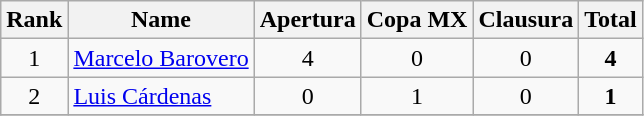<table class="wikitable" style="text-align: center">
<tr>
<th>Rank</th>
<th>Name</th>
<th>Apertura</th>
<th>Copa MX</th>
<th>Clausura</th>
<th>Total</th>
</tr>
<tr>
<td>1</td>
<td align=left> <a href='#'>Marcelo Barovero</a></td>
<td>4</td>
<td>0</td>
<td>0</td>
<td><strong>4</strong></td>
</tr>
<tr>
<td>2</td>
<td align=left> <a href='#'>Luis Cárdenas</a></td>
<td>0</td>
<td>1</td>
<td>0</td>
<td><strong>1</strong></td>
</tr>
<tr>
</tr>
</table>
